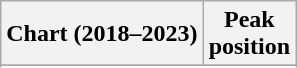<table class="wikitable sortable plainrowheaders" style="text-align:center">
<tr>
<th scope="col">Chart (2018–2023)</th>
<th scope="col">Peak<br>position</th>
</tr>
<tr>
</tr>
<tr>
</tr>
<tr>
</tr>
<tr>
</tr>
<tr>
</tr>
<tr>
</tr>
<tr>
</tr>
<tr>
</tr>
<tr>
</tr>
<tr>
</tr>
<tr>
</tr>
</table>
